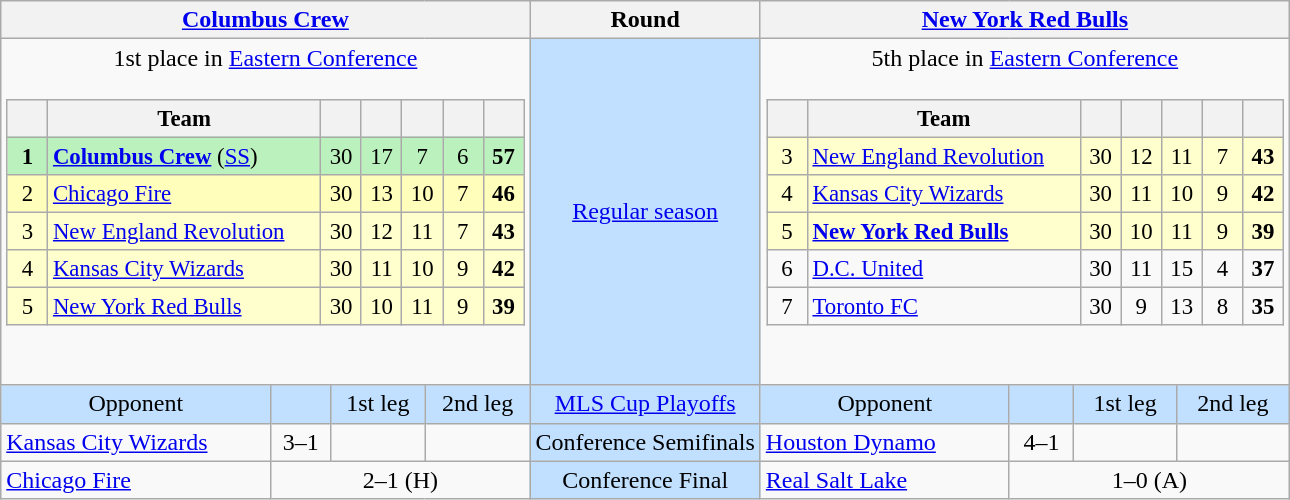<table class="wikitable" style="text-align:center">
<tr>
<th colspan=4><a href='#'>Columbus Crew</a></th>
<th>Round</th>
<th colspan=4><a href='#'>New York Red Bulls</a></th>
</tr>
<tr>
<td colspan=4 valign=top>1st place in <a href='#'>Eastern Conference</a><br> <br><table class="wikitable" style="text-align:center; margin:0; font-size: 95%">
<tr>
<th width="20"></th>
<th style="width:175px;">Team</th>
<th width="20"></th>
<th width="20"></th>
<th width="20"></th>
<th width="20"></th>
<th width="20"></th>
</tr>
<tr style="background:#BBF1BD;">
<td><strong>1</strong></td>
<td align=left><strong><a href='#'>Columbus Crew</a></strong> (<a href='#'>SS</a>)</td>
<td>30</td>
<td>17</td>
<td>7</td>
<td>6</td>
<td><strong>57</strong></td>
</tr>
<tr style="background:#FFFEBB;">
<td>2</td>
<td align=left><a href='#'>Chicago Fire</a></td>
<td>30</td>
<td>13</td>
<td>10</td>
<td>7</td>
<td><strong>46</strong></td>
</tr>
<tr style="background:#FFFFCD;">
<td>3</td>
<td align=left><a href='#'>New England Revolution</a></td>
<td>30</td>
<td>12</td>
<td>11</td>
<td>7</td>
<td><strong>43</strong></td>
</tr>
<tr style="background:#FFFFCD;">
<td>4</td>
<td align=left><a href='#'>Kansas City Wizards</a></td>
<td>30</td>
<td>11</td>
<td>10</td>
<td>9</td>
<td><strong>42</strong></td>
</tr>
<tr style="background:#FFFFCD;">
<td>5</td>
<td align=left><a href='#'>New York Red Bulls</a></td>
<td>30</td>
<td>10</td>
<td>11</td>
<td>9</td>
<td><strong>39</strong></td>
</tr>
</table>
<br><br></td>
<td style="background:#c1e0ff"><a href='#'>Regular season</a></td>
<td colspan=4 valign=top>5th place in <a href='#'>Eastern Conference</a><br><br><table class="wikitable" style="text-align:center; margin:0; font-size: 95%">
<tr>
<th width="20"></th>
<th style="width:175px;">Team</th>
<th width="20"></th>
<th width="20"></th>
<th width="20"></th>
<th width="20"></th>
<th width="20"></th>
</tr>
<tr style="background:#FFFFCD;">
<td>3</td>
<td align=left><a href='#'>New England Revolution</a></td>
<td>30</td>
<td>12</td>
<td>11</td>
<td>7</td>
<td><strong>43</strong></td>
</tr>
<tr style="background:#FFFFCD;">
<td>4</td>
<td align=left><a href='#'>Kansas City Wizards</a></td>
<td>30</td>
<td>11</td>
<td>10</td>
<td>9</td>
<td><strong>42</strong></td>
</tr>
<tr style="background:#FFFFCD;">
<td>5</td>
<td align=left><strong><a href='#'>New York Red Bulls</a></strong></td>
<td>30</td>
<td>10</td>
<td>11</td>
<td>9</td>
<td><strong>39</strong></td>
</tr>
<tr>
<td>6</td>
<td align=left><a href='#'>D.C. United</a></td>
<td>30</td>
<td>11</td>
<td>15</td>
<td>4</td>
<td><strong>37</strong></td>
</tr>
<tr>
<td>7</td>
<td align=left><a href='#'>Toronto FC</a></td>
<td>30</td>
<td>9</td>
<td>13</td>
<td>8</td>
<td><strong>35</strong></td>
</tr>
</table>
<br></td>
</tr>
<tr style="background:#c1e0ff">
<td>Opponent</td>
<td></td>
<td>1st leg</td>
<td>2nd leg</td>
<td><a href='#'>MLS Cup Playoffs</a></td>
<td>Opponent</td>
<td></td>
<td>1st leg</td>
<td>2nd leg</td>
</tr>
<tr>
<td align=left><a href='#'>Kansas City Wizards</a></td>
<td>3–1</td>
<td></td>
<td></td>
<td style="background:#c1e0ff">Conference Semifinals</td>
<td align=left><a href='#'>Houston Dynamo</a></td>
<td>4–1</td>
<td></td>
<td></td>
</tr>
<tr>
<td align=left><a href='#'>Chicago Fire</a></td>
<td colspan=3>2–1 (H)</td>
<td style="background:#c1e0ff">Conference Final</td>
<td align=left><a href='#'>Real Salt Lake</a></td>
<td colspan=3>1–0 (A)</td>
</tr>
</table>
